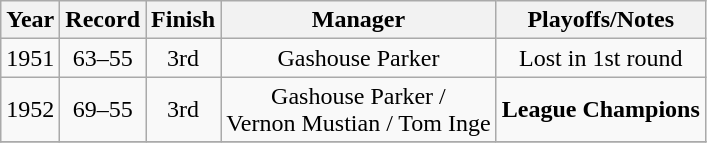<table class="wikitable" style="text-align:center">
<tr>
<th>Year</th>
<th>Record</th>
<th>Finish</th>
<th>Manager</th>
<th>Playoffs/Notes</th>
</tr>
<tr align=center>
<td>1951</td>
<td>63–55</td>
<td>3rd</td>
<td>Gashouse Parker</td>
<td>Lost in 1st round</td>
</tr>
<tr align=center>
<td>1952</td>
<td>69–55</td>
<td>3rd</td>
<td>Gashouse Parker /<br>Vernon Mustian / Tom Inge</td>
<td><strong>League Champions</strong></td>
</tr>
<tr align=center>
</tr>
</table>
